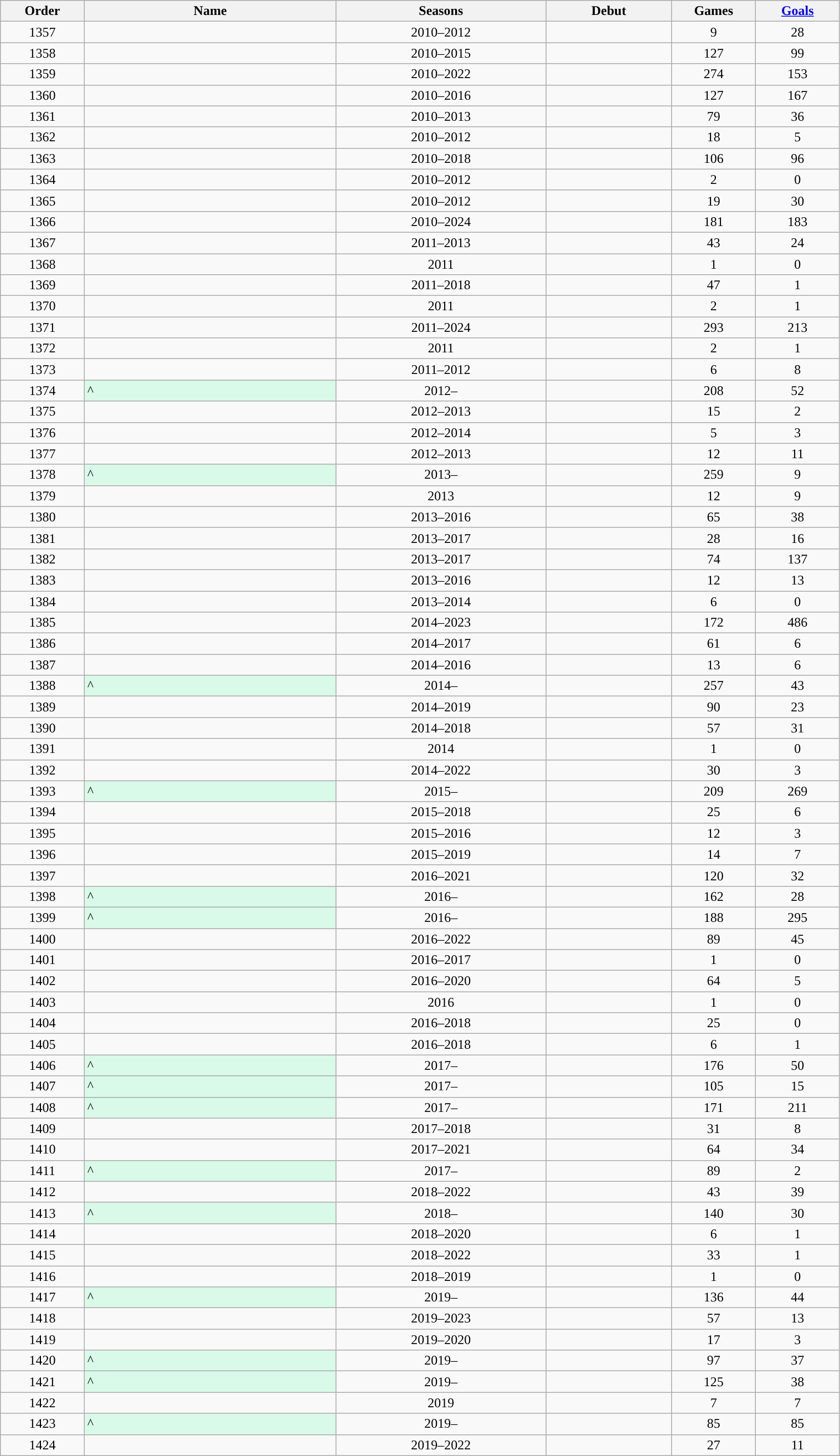<table class="wikitable sortable" style="text-align:center; width:80%">
<tr>
<th style="width=5%">Order</th>
<th style="width:30%">Name</th>
<th style="width:25%">Seasons</th>
<th style="width:15%">Debut</th>
<th style="width:10%">Games</th>
<th style="width:10%"><a href='#'>Goals</a></th>
</tr>
<tr>
<td>1357</td>
<td align=left></td>
<td>2010–2012</td>
<td></td>
<td>9</td>
<td>28</td>
</tr>
<tr>
<td>1358</td>
<td align=left></td>
<td>2010–2015</td>
<td></td>
<td>127</td>
<td>99</td>
</tr>
<tr>
<td>1359</td>
<td align=left></td>
<td>2010–2022</td>
<td></td>
<td>274</td>
<td>153</td>
</tr>
<tr>
<td>1360</td>
<td align=left></td>
<td>2010–2016</td>
<td></td>
<td>127</td>
<td>167</td>
</tr>
<tr>
<td>1361</td>
<td align=left></td>
<td>2010–2013</td>
<td></td>
<td>79</td>
<td>36</td>
</tr>
<tr>
<td>1362</td>
<td align=left></td>
<td>2010–2012</td>
<td></td>
<td>18</td>
<td>5</td>
</tr>
<tr>
<td>1363</td>
<td align=left></td>
<td>2010–2018</td>
<td></td>
<td>106</td>
<td>96</td>
</tr>
<tr>
<td>1364</td>
<td align=left></td>
<td>2010–2012</td>
<td></td>
<td>2</td>
<td>0</td>
</tr>
<tr>
<td>1365</td>
<td align=left></td>
<td>2010–2012</td>
<td></td>
<td>19</td>
<td>30</td>
</tr>
<tr>
<td>1366</td>
<td align=left></td>
<td>2010–2024</td>
<td></td>
<td>181</td>
<td>183</td>
</tr>
<tr>
<td>1367</td>
<td align=left></td>
<td>2011–2013</td>
<td></td>
<td>43</td>
<td>24</td>
</tr>
<tr>
<td>1368</td>
<td align=left></td>
<td>2011</td>
<td></td>
<td>1</td>
<td>0</td>
</tr>
<tr>
<td>1369</td>
<td align=left></td>
<td>2011–2018</td>
<td></td>
<td>47</td>
<td>1</td>
</tr>
<tr>
<td>1370</td>
<td align=left></td>
<td>2011</td>
<td></td>
<td>2</td>
<td>1</td>
</tr>
<tr>
<td>1371</td>
<td align=left></td>
<td>2011–2024</td>
<td></td>
<td>293</td>
<td>213</td>
</tr>
<tr>
<td>1372</td>
<td align=left></td>
<td>2011</td>
<td></td>
<td>2</td>
<td>1</td>
</tr>
<tr>
<td>1373</td>
<td align=left></td>
<td>2011–2012</td>
<td></td>
<td>6</td>
<td>8</td>
</tr>
<tr>
<td>1374</td>
<td style="text-align:left; background:#d9f9e9">^</td>
<td>2012–</td>
<td></td>
<td>208</td>
<td>52</td>
</tr>
<tr>
<td>1375</td>
<td align=left></td>
<td>2012–2013</td>
<td></td>
<td>15</td>
<td>2</td>
</tr>
<tr>
<td>1376</td>
<td align=left></td>
<td>2012–2014</td>
<td></td>
<td>5</td>
<td>3</td>
</tr>
<tr>
<td>1377</td>
<td align=left></td>
<td>2012–2013</td>
<td></td>
<td>12</td>
<td>11</td>
</tr>
<tr>
<td>1378</td>
<td style="text-align:left; background:#d9f9e9">^</td>
<td>2013–</td>
<td></td>
<td>259</td>
<td>9</td>
</tr>
<tr>
<td>1379</td>
<td align=left></td>
<td>2013</td>
<td></td>
<td>12</td>
<td>9</td>
</tr>
<tr>
<td>1380</td>
<td align=left></td>
<td>2013–2016</td>
<td></td>
<td>65</td>
<td>38</td>
</tr>
<tr>
<td>1381</td>
<td align=left></td>
<td>2013–2017</td>
<td></td>
<td>28</td>
<td>16</td>
</tr>
<tr>
<td>1382</td>
<td align=left></td>
<td>2013–2017</td>
<td></td>
<td>74</td>
<td>137</td>
</tr>
<tr>
<td>1383</td>
<td align=left></td>
<td>2013–2016</td>
<td></td>
<td>12</td>
<td>13</td>
</tr>
<tr>
<td>1384</td>
<td align=left></td>
<td>2013–2014</td>
<td></td>
<td>6</td>
<td>0</td>
</tr>
<tr>
<td>1385</td>
<td align=left></td>
<td>2014–2023</td>
<td></td>
<td>172</td>
<td>486</td>
</tr>
<tr>
<td>1386</td>
<td align=left></td>
<td>2014–2017</td>
<td></td>
<td>61</td>
<td>6</td>
</tr>
<tr>
<td>1387</td>
<td align=left></td>
<td>2014–2016</td>
<td></td>
<td>13</td>
<td>6</td>
</tr>
<tr>
<td>1388</td>
<td style="text-align:left; background:#d9f9e9">^</td>
<td>2014–</td>
<td></td>
<td>257</td>
<td>43</td>
</tr>
<tr>
<td>1389</td>
<td align=left></td>
<td>2014–2019</td>
<td></td>
<td>90</td>
<td>23</td>
</tr>
<tr>
<td>1390</td>
<td align=left></td>
<td>2014–2018</td>
<td></td>
<td>57</td>
<td>31</td>
</tr>
<tr>
<td>1391</td>
<td align=left></td>
<td>2014</td>
<td></td>
<td>1</td>
<td>0</td>
</tr>
<tr>
<td>1392</td>
<td align=left></td>
<td>2014–2022</td>
<td></td>
<td>30</td>
<td>3</td>
</tr>
<tr>
<td>1393</td>
<td style="text-align:left; background:#d9f9e9">^</td>
<td>2015–</td>
<td></td>
<td>209</td>
<td>269</td>
</tr>
<tr>
<td>1394</td>
<td align=left></td>
<td>2015–2018</td>
<td></td>
<td>25</td>
<td>6</td>
</tr>
<tr>
<td>1395</td>
<td align=left></td>
<td>2015–2016</td>
<td></td>
<td>12</td>
<td>3</td>
</tr>
<tr>
<td>1396</td>
<td align=left></td>
<td>2015–2019</td>
<td></td>
<td>14</td>
<td>7</td>
</tr>
<tr>
<td>1397</td>
<td align=left></td>
<td>2016–2021</td>
<td></td>
<td>120</td>
<td>32</td>
</tr>
<tr>
<td>1398</td>
<td style="text-align:left; background:#d9f9e9">^</td>
<td>2016–</td>
<td></td>
<td>162</td>
<td>28</td>
</tr>
<tr>
<td>1399</td>
<td style="text-align:left; background:#d9f9e9">^</td>
<td>2016–</td>
<td></td>
<td>188</td>
<td>295</td>
</tr>
<tr>
<td>1400</td>
<td align=left></td>
<td>2016–2022</td>
<td></td>
<td>89</td>
<td>45</td>
</tr>
<tr>
<td>1401</td>
<td align=left></td>
<td>2016–2017</td>
<td></td>
<td>1</td>
<td>0</td>
</tr>
<tr>
<td>1402</td>
<td align=left></td>
<td>2016–2020</td>
<td></td>
<td>64</td>
<td>5</td>
</tr>
<tr>
<td>1403</td>
<td align=left></td>
<td>2016</td>
<td></td>
<td>1</td>
<td>0</td>
</tr>
<tr>
<td>1404</td>
<td align=left></td>
<td>2016–2018</td>
<td></td>
<td>25</td>
<td>0</td>
</tr>
<tr>
<td>1405</td>
<td align=left></td>
<td>2016–2018</td>
<td></td>
<td>6</td>
<td>1</td>
</tr>
<tr>
<td>1406</td>
<td style="text-align:left; background:#d9f9e9">^</td>
<td>2017–</td>
<td></td>
<td>176</td>
<td>50</td>
</tr>
<tr>
<td>1407</td>
<td style="text-align:left; background:#d9f9e9">^</td>
<td>2017–</td>
<td></td>
<td>105</td>
<td>15</td>
</tr>
<tr>
<td>1408</td>
<td style="text-align:left; background:#d9f9e9">^</td>
<td>2017–</td>
<td></td>
<td>171</td>
<td>211</td>
</tr>
<tr>
<td>1409</td>
<td align=left></td>
<td>2017–2018</td>
<td></td>
<td>31</td>
<td>8</td>
</tr>
<tr>
<td>1410</td>
<td align=left></td>
<td>2017–2021</td>
<td></td>
<td>64</td>
<td>34</td>
</tr>
<tr>
<td>1411</td>
<td style="text-align:left; background:#d9f9e9">^</td>
<td>2017–</td>
<td></td>
<td>89</td>
<td>2</td>
</tr>
<tr>
<td>1412</td>
<td align=left></td>
<td>2018–2022</td>
<td></td>
<td>43</td>
<td>39</td>
</tr>
<tr>
<td>1413</td>
<td style="text-align:left; background:#d9f9e9">^</td>
<td>2018–</td>
<td></td>
<td>140</td>
<td>30</td>
</tr>
<tr>
<td>1414</td>
<td align=left></td>
<td>2018–2020</td>
<td></td>
<td>6</td>
<td>1</td>
</tr>
<tr>
<td>1415</td>
<td align=left></td>
<td>2018–2022</td>
<td></td>
<td>33</td>
<td>1</td>
</tr>
<tr>
<td>1416</td>
<td align=left></td>
<td>2018–2019</td>
<td></td>
<td>1</td>
<td>0</td>
</tr>
<tr>
<td>1417</td>
<td style="text-align:left; background:#d9f9e9">^</td>
<td>2019–</td>
<td></td>
<td>136</td>
<td>44</td>
</tr>
<tr>
<td>1418</td>
<td style="text-align:left"></td>
<td>2019–2023</td>
<td></td>
<td>57</td>
<td>13</td>
</tr>
<tr>
<td>1419</td>
<td align=left></td>
<td>2019–2020</td>
<td></td>
<td>17</td>
<td>3</td>
</tr>
<tr>
<td>1420</td>
<td style="text-align:left; background:#d9f9e9">^</td>
<td>2019–</td>
<td></td>
<td>97</td>
<td>37</td>
</tr>
<tr>
<td>1421</td>
<td style="text-align:left; background:#d9f9e9">^</td>
<td>2019–</td>
<td></td>
<td>125</td>
<td>38</td>
</tr>
<tr>
<td>1422</td>
<td style="text-align:left;"></td>
<td>2019</td>
<td></td>
<td>7</td>
<td>7</td>
</tr>
<tr>
<td>1423</td>
<td style="text-align:left; background:#d9f9e9">^</td>
<td>2019–</td>
<td></td>
<td>85</td>
<td>85</td>
</tr>
<tr>
<td>1424</td>
<td align=left></td>
<td>2019–2022</td>
<td></td>
<td>27</td>
<td>11</td>
</tr>
</table>
